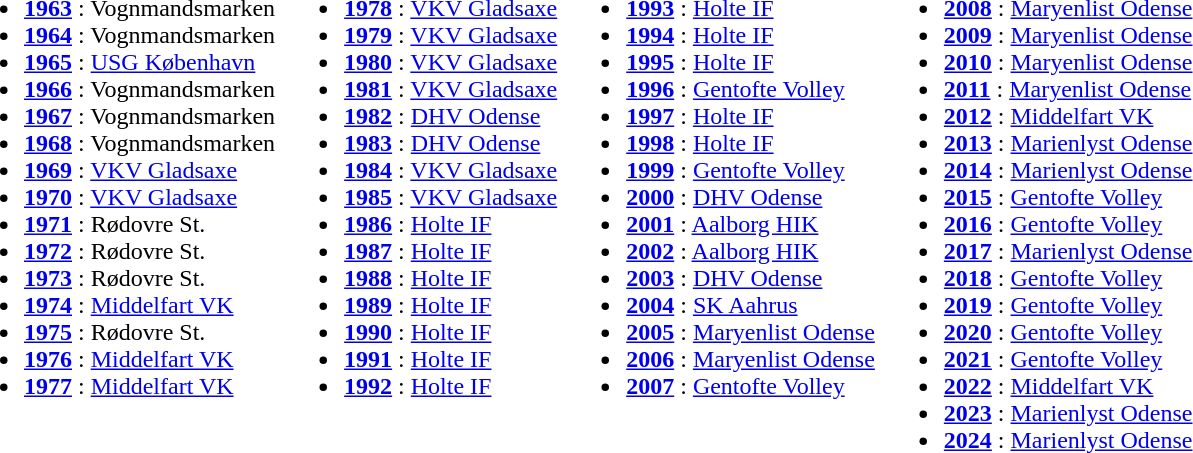<table border="0" cellpadding="2">
<tr valign="top">
<td><br><ul><li><strong><a href='#'>1963</a></strong> : Vognmandsmarken</li><li><strong><a href='#'>1964</a></strong> : Vognmandsmarken</li><li><strong><a href='#'>1965</a></strong> : <a href='#'>USG København</a></li><li><strong><a href='#'>1966</a></strong> : Vognmandsmarken</li><li><strong><a href='#'>1967</a></strong> : Vognmandsmarken</li><li><strong><a href='#'>1968</a></strong> : Vognmandsmarken</li><li><strong><a href='#'>1969</a></strong> : <a href='#'>VKV Gladsaxe</a></li><li><strong><a href='#'>1970</a></strong> : <a href='#'>VKV Gladsaxe</a></li><li><strong><a href='#'>1971</a></strong> : Rødovre St.</li><li><strong><a href='#'>1972</a></strong> : Rødovre St.</li><li><strong><a href='#'>1973</a></strong> : Rødovre St.</li><li><strong><a href='#'>1974</a></strong> : <a href='#'>Middelfart VK</a></li><li><strong><a href='#'>1975</a></strong> : Rødovre St.</li><li><strong><a href='#'>1976</a></strong> : <a href='#'>Middelfart VK</a></li><li><strong><a href='#'>1977</a></strong> : <a href='#'>Middelfart VK</a></li></ul></td>
<td><br><ul><li><strong><a href='#'>1978</a></strong> : <a href='#'>VKV Gladsaxe</a></li><li><strong><a href='#'>1979</a></strong> : <a href='#'>VKV Gladsaxe</a></li><li><strong><a href='#'>1980</a></strong> : <a href='#'>VKV Gladsaxe</a></li><li><strong><a href='#'>1981</a></strong> : <a href='#'>VKV Gladsaxe</a></li><li><strong><a href='#'>1982</a></strong> : <a href='#'>DHV Odense</a></li><li><strong><a href='#'>1983</a></strong> : <a href='#'>DHV Odense</a></li><li><strong><a href='#'>1984</a></strong> : <a href='#'>VKV Gladsaxe</a></li><li><strong><a href='#'>1985</a></strong> : <a href='#'>VKV Gladsaxe</a></li><li><strong><a href='#'>1986</a></strong> : <a href='#'>Holte IF</a></li><li><strong><a href='#'>1987</a></strong> : <a href='#'>Holte IF</a></li><li><strong><a href='#'>1988</a></strong> : <a href='#'>Holte IF</a></li><li><strong><a href='#'>1989</a></strong> : <a href='#'>Holte IF</a></li><li><strong><a href='#'>1990</a></strong> : <a href='#'>Holte IF</a></li><li><strong><a href='#'>1991</a></strong> : <a href='#'>Holte IF</a></li><li><strong><a href='#'>1992</a></strong> : <a href='#'>Holte IF</a></li></ul></td>
<td><br><ul><li><strong><a href='#'>1993</a></strong> : <a href='#'>Holte IF</a></li><li><strong><a href='#'>1994</a></strong> : <a href='#'>Holte IF</a></li><li><strong><a href='#'>1995</a></strong> : <a href='#'>Holte IF</a></li><li><strong><a href='#'>1996</a></strong> : <a href='#'>Gentofte Volley</a></li><li><strong><a href='#'>1997</a></strong> : <a href='#'>Holte IF</a></li><li><strong><a href='#'>1998</a></strong> : <a href='#'>Holte IF</a></li><li><strong><a href='#'>1999</a></strong> : <a href='#'>Gentofte Volley</a></li><li><strong><a href='#'>2000</a></strong> : <a href='#'>DHV Odense</a></li><li><strong><a href='#'>2001</a></strong> : <a href='#'>Aalborg HIK</a></li><li><strong><a href='#'>2002</a></strong> : <a href='#'>Aalborg HIK</a></li><li><strong><a href='#'>2003</a></strong> : <a href='#'>DHV Odense</a></li><li><strong><a href='#'>2004</a></strong> : <a href='#'>SK Aahrus</a></li><li><strong><a href='#'>2005</a></strong> : <a href='#'>Maryenlist Odense</a></li><li><strong><a href='#'>2006</a></strong> : <a href='#'>Maryenlist Odense</a></li><li><strong><a href='#'>2007</a></strong> : <a href='#'>Gentofte Volley</a></li></ul></td>
<td><br><ul><li><strong><a href='#'>2008</a></strong> : <a href='#'>Maryenlist Odense</a></li><li><strong><a href='#'>2009</a></strong> : <a href='#'>Maryenlist Odense</a></li><li><strong><a href='#'>2010</a></strong> : <a href='#'>Maryenlist Odense</a></li><li><strong><a href='#'>2011</a></strong> : <a href='#'>Maryenlist Odense</a></li><li><strong><a href='#'>2012</a></strong> : <a href='#'>Middelfart VK</a></li><li><strong><a href='#'>2013</a></strong> : <a href='#'>Marienlyst Odense</a></li><li><strong><a href='#'>2014</a></strong> : <a href='#'>Marienlyst Odense</a></li><li><strong><a href='#'>2015</a></strong> : <a href='#'>Gentofte Volley</a></li><li><strong><a href='#'>2016</a></strong> : <a href='#'>Gentofte Volley</a></li><li><strong><a href='#'>2017</a></strong> : <a href='#'>Marienlyst Odense</a></li><li><strong><a href='#'>2018</a></strong> : <a href='#'>Gentofte Volley</a></li><li><strong><a href='#'>2019</a></strong> : <a href='#'>Gentofte Volley</a></li><li><strong><a href='#'>2020</a></strong> : <a href='#'>Gentofte Volley</a></li><li><strong><a href='#'>2021</a></strong> : <a href='#'>Gentofte Volley</a></li><li><strong><a href='#'>2022</a></strong> : <a href='#'>Middelfart VK</a></li><li><strong><a href='#'>2023</a></strong> : <a href='#'>Marienlyst Odense</a></li><li><strong><a href='#'>2024</a></strong> : <a href='#'>Marienlyst Odense</a></li></ul></td>
</tr>
</table>
